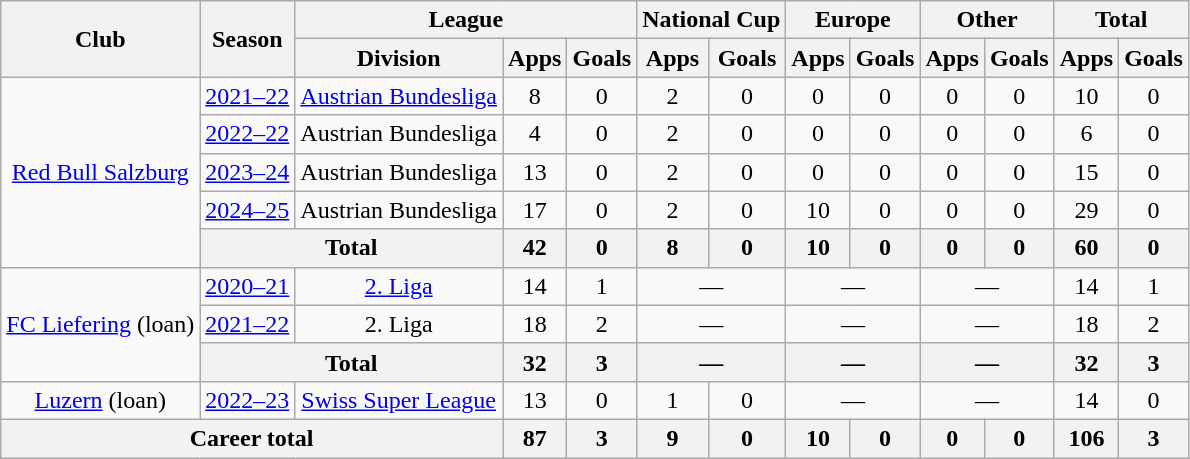<table class="wikitable" Style="text-align: center">
<tr>
<th rowspan="2">Club</th>
<th rowspan="2">Season</th>
<th colspan="3">League</th>
<th colspan="2">National Cup</th>
<th colspan="2">Europe</th>
<th colspan="2">Other</th>
<th colspan="2">Total</th>
</tr>
<tr>
<th>Division</th>
<th>Apps</th>
<th>Goals</th>
<th>Apps</th>
<th>Goals</th>
<th>Apps</th>
<th>Goals</th>
<th>Apps</th>
<th>Goals</th>
<th>Apps</th>
<th>Goals</th>
</tr>
<tr>
<td rowspan="5"><a href='#'>Red Bull Salzburg</a></td>
<td><a href='#'>2021–22</a></td>
<td><a href='#'>Austrian Bundesliga</a></td>
<td>8</td>
<td>0</td>
<td>2</td>
<td>0</td>
<td>0</td>
<td>0</td>
<td>0</td>
<td>0</td>
<td>10</td>
<td>0</td>
</tr>
<tr>
<td><a href='#'>2022–22</a></td>
<td>Austrian Bundesliga</td>
<td>4</td>
<td>0</td>
<td>2</td>
<td>0</td>
<td>0</td>
<td>0</td>
<td>0</td>
<td>0</td>
<td>6</td>
<td>0</td>
</tr>
<tr>
<td><a href='#'>2023–24</a></td>
<td>Austrian Bundesliga</td>
<td>13</td>
<td>0</td>
<td>2</td>
<td>0</td>
<td>0</td>
<td>0</td>
<td>0</td>
<td>0</td>
<td>15</td>
<td>0</td>
</tr>
<tr>
<td><a href='#'>2024–25</a></td>
<td>Austrian Bundesliga</td>
<td>17</td>
<td>0</td>
<td>2</td>
<td>0</td>
<td>10</td>
<td>0</td>
<td>0</td>
<td>0</td>
<td>29</td>
<td>0</td>
</tr>
<tr>
<th colspan="2">Total</th>
<th>42</th>
<th>0</th>
<th>8</th>
<th>0</th>
<th>10</th>
<th>0</th>
<th>0</th>
<th>0</th>
<th>60</th>
<th>0</th>
</tr>
<tr>
<td rowspan="3"><a href='#'>FC Liefering</a> (loan)</td>
<td><a href='#'>2020–21</a></td>
<td><a href='#'>2. Liga</a></td>
<td>14</td>
<td>1</td>
<td colspan="2">—</td>
<td colspan="2">—</td>
<td colspan="2">—</td>
<td>14</td>
<td>1</td>
</tr>
<tr>
<td><a href='#'>2021–22</a></td>
<td>2. Liga</td>
<td>18</td>
<td>2</td>
<td colspan="2">—</td>
<td colspan="2">—</td>
<td colspan="2">—</td>
<td>18</td>
<td>2</td>
</tr>
<tr>
<th colspan="2">Total</th>
<th>32</th>
<th>3</th>
<th colspan="2">—</th>
<th colspan="2">—</th>
<th colspan="2">—</th>
<th>32</th>
<th>3</th>
</tr>
<tr>
<td><a href='#'>Luzern</a> (loan)</td>
<td><a href='#'>2022–23</a></td>
<td><a href='#'>Swiss Super League</a></td>
<td>13</td>
<td>0</td>
<td>1</td>
<td>0</td>
<td colspan="2">—</td>
<td colspan="2">—</td>
<td>14</td>
<td>0</td>
</tr>
<tr>
<th colspan="3">Career total</th>
<th>87</th>
<th>3</th>
<th>9</th>
<th>0</th>
<th>10</th>
<th>0</th>
<th>0</th>
<th>0</th>
<th>106</th>
<th>3</th>
</tr>
</table>
